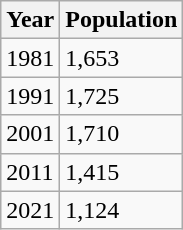<table class="wikitable">
<tr>
<th>Year</th>
<th>Population</th>
</tr>
<tr>
<td>1981</td>
<td>1,653</td>
</tr>
<tr>
<td>1991</td>
<td>1,725</td>
</tr>
<tr>
<td>2001</td>
<td>1,710</td>
</tr>
<tr>
<td>2011</td>
<td>1,415</td>
</tr>
<tr>
<td>2021</td>
<td>1,124</td>
</tr>
</table>
